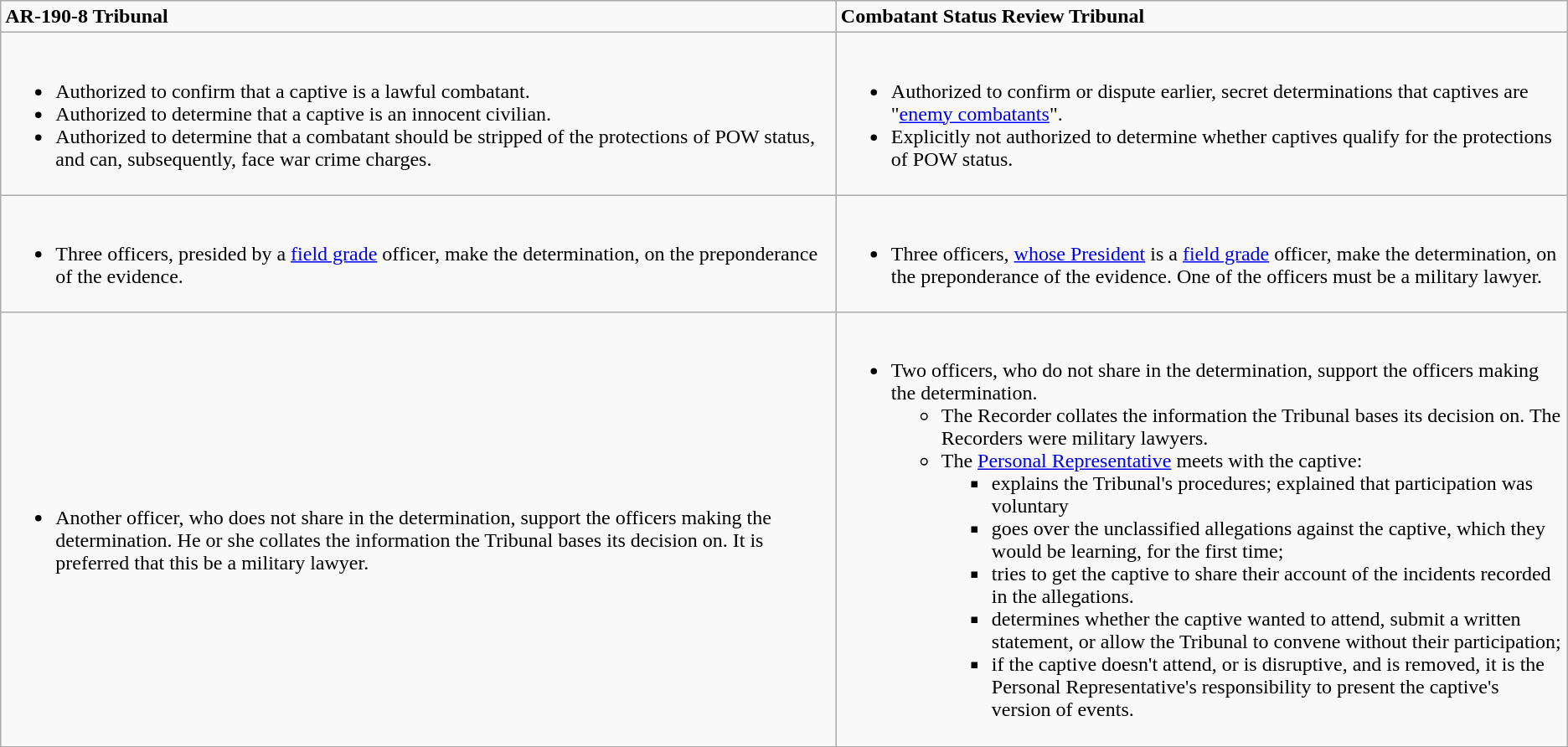<table class="wikitable">
<tr>
<td><strong>AR-190-8 Tribunal</strong></td>
<td><strong>Combatant Status Review Tribunal</strong></td>
</tr>
<tr>
<td><br><ul><li>Authorized to confirm that a captive is a lawful combatant.</li><li>Authorized to determine that a captive is an innocent civilian.</li><li>Authorized to determine that a combatant should be stripped of the protections of POW status, and can, subsequently, face war crime charges.</li></ul></td>
<td><br><ul><li>Authorized to confirm or dispute earlier, secret determinations that captives are "<a href='#'>enemy combatants</a>".</li><li>Explicitly not authorized to determine whether captives qualify for the protections of POW status.</li></ul></td>
</tr>
<tr>
<td><br><ul><li>Three officers, presided by a <a href='#'>field grade</a> officer, make the determination, on the preponderance of the evidence.</li></ul></td>
<td><br><ul><li>Three officers, <a href='#'>whose President</a> is a <a href='#'>field grade</a> officer, make the determination, on the preponderance of the evidence.  One of the officers must be a military lawyer.</li></ul></td>
</tr>
<tr>
<td><br><ul><li>Another officer, who does not share in the determination, support the officers making the determination.  He or she collates the information the Tribunal bases its decision on.  It is preferred that this be a military lawyer.</li></ul></td>
<td><br><ul><li>Two officers, who do not share in the determination, support the officers making the determination.<ul><li>The Recorder collates the information the Tribunal bases its decision on.  The Recorders were military lawyers.</li><li>The <a href='#'>Personal Representative</a> meets with the captive:<ul><li>explains the Tribunal's procedures; explained that participation was voluntary</li><li>goes over the unclassified allegations against the captive, which they would be learning, for the first time;</li><li>tries to get the captive to share their account of the incidents recorded in the allegations.</li><li>determines whether the captive wanted to attend, submit a written statement, or allow the Tribunal to convene without their participation;</li><li>if the captive doesn't attend, or is disruptive, and is removed, it is the Personal Representative's responsibility to present the captive's version of events.</li></ul></li></ul></li></ul></td>
</tr>
</table>
